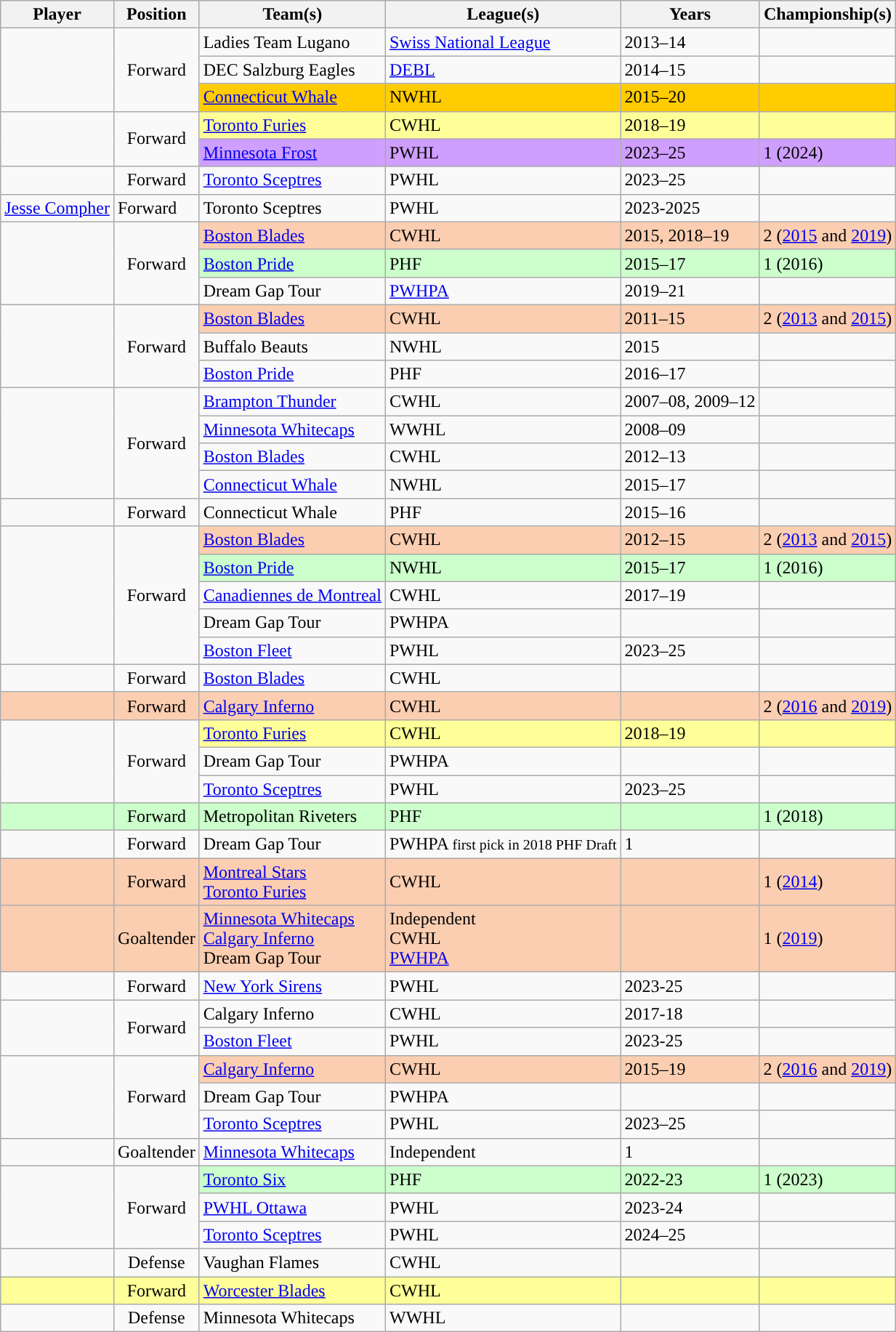<table class="wikitable sortable">
<tr>
<th>Player</th>
<th>Position</th>
<th>Team(s)</th>
<th>League(s)</th>
<th>Years</th>
<th>Championship(s)</th>
</tr>
<tr>
<td rowspan="3"></td>
<td align="center"  rowspan="3">Forward</td>
<td>Ladies Team Lugano</td>
<td><a href='#'>Swiss National League</a></td>
<td>2013–14</td>
<td></td>
</tr>
<tr>
<td>DEC Salzburg Eagles</td>
<td><a href='#'>DEBL</a></td>
<td>2014–15</td>
<td></td>
</tr>
<tr bgcolor=FFCC00>
<td><a href='#'>Connecticut Whale</a></td>
<td>NWHL</td>
<td>2015–20</td>
<td></td>
</tr>
<tr>
<td rowspan="2"></td>
<td rowspan="2" align="center">Forward</td>
<td bgcolor="FFFF99"><a href='#'>Toronto Furies</a></td>
<td bgcolor="FFFF99">CWHL</td>
<td bgcolor="FFFF99">2018–19</td>
<td bgcolor="FFFF99"></td>
</tr>
<tr>
<td bgcolor="CF9FFF"><a href='#'>Minnesota Frost</a></td>
<td bgcolor="CF9FFF">PWHL</td>
<td bgcolor="CF9FFF">2023–25</td>
<td bgcolor="CF9FFF">1 (2024)</td>
</tr>
<tr>
<td></td>
<td align="center">Forward</td>
<td><a href='#'>Toronto Sceptres</a></td>
<td>PWHL</td>
<td>2023–25</td>
<td></td>
</tr>
<tr>
<td><a href='#'>Jesse Compher</a></td>
<td>Forward</td>
<td>Toronto Sceptres</td>
<td>PWHL</td>
<td>2023-2025</td>
<td></td>
</tr>
<tr>
<td rowspan="3"></td>
<td align="center"rowspan="3">Forward</td>
<td bgcolor="FBCEB1"><a href='#'>Boston Blades</a></td>
<td bgcolor="FBCEB1">CWHL</td>
<td bgcolor="FBCEB1">2015, 2018–19</td>
<td bgcolor="FBCEB1">2 (<a href='#'>2015</a> and <a href='#'>2019</a>)</td>
</tr>
<tr>
<td bgcolor=#CCFFCC><a href='#'>Boston Pride</a></td>
<td bgcolor=#CCFFCC>PHF</td>
<td bgcolor=#CCFFCC>2015–17</td>
<td bgcolor=#CCFFCC>1 (2016)</td>
</tr>
<tr>
<td>Dream Gap Tour</td>
<td><a href='#'>PWHPA</a></td>
<td>2019–21</td>
<td></td>
</tr>
<tr>
<td rowspan="3"></td>
<td rowspan="3" align="center">Forward</td>
<td bgcolor="FBCEB1"><a href='#'>Boston Blades</a></td>
<td bgcolor="FBCEB1">CWHL</td>
<td bgcolor="FBCEB1">2011–15</td>
<td bgcolor="FBCEB1">2 (<a href='#'>2013</a> and <a href='#'>2015</a>)</td>
</tr>
<tr>
<td>Buffalo Beauts</td>
<td>NWHL</td>
<td>2015</td>
<td></td>
</tr>
<tr>
<td><a href='#'>Boston Pride</a></td>
<td>PHF</td>
<td>2016–17</td>
<td></td>
</tr>
<tr bgcolor="">
<td rowspan="4"></td>
<td rowspan="4" align="center">Forward</td>
<td><a href='#'>Brampton Thunder</a></td>
<td>CWHL</td>
<td>2007–08, 2009–12</td>
<td></td>
</tr>
<tr>
<td><a href='#'>Minnesota Whitecaps</a></td>
<td>WWHL</td>
<td>2008–09</td>
<td></td>
</tr>
<tr>
<td><a href='#'>Boston Blades</a></td>
<td>CWHL</td>
<td>2012–13</td>
<td></td>
</tr>
<tr>
<td><a href='#'>Connecticut Whale</a></td>
<td>NWHL</td>
<td>2015–17</td>
<td></td>
</tr>
<tr bgcolor="">
<td></td>
<td align="center">Forward</td>
<td>Connecticut Whale</td>
<td>PHF</td>
<td>2015–16</td>
<td></td>
</tr>
<tr bgcolor="">
<td rowspan="5"></td>
<td rowspan="5" align="center">Forward</td>
<td bgcolor="FBCEB1"><a href='#'>Boston Blades</a></td>
<td bgcolor="FBCEB1">CWHL</td>
<td bgcolor="FBCEB1">2012–15</td>
<td bgcolor="FBCEB1">2 (<a href='#'>2013</a> and <a href='#'>2015</a>)</td>
</tr>
<tr>
<td bgcolor="#CCFFCC"><a href='#'>Boston Pride</a></td>
<td bgcolor="#CCFFCC">NWHL</td>
<td bgcolor="#CCFFCC">2015–17</td>
<td bgcolor="#CCFFCC">1 (2016)</td>
</tr>
<tr>
<td><a href='#'>Canadiennes de Montreal</a></td>
<td>CWHL</td>
<td>2017–19</td>
<td></td>
</tr>
<tr>
<td>Dream Gap Tour</td>
<td>PWHPA</td>
<td></td>
<td></td>
</tr>
<tr>
<td><a href='#'>Boston Fleet</a></td>
<td>PWHL</td>
<td>2023–25</td>
<td></td>
</tr>
<tr bgcolor="">
<td></td>
<td align="center">Forward</td>
<td><a href='#'>Boston Blades</a></td>
<td>CWHL</td>
<td></td>
<td></td>
</tr>
<tr bgcolor="FBCEB1">
<td></td>
<td align="center">Forward</td>
<td><a href='#'>Calgary Inferno</a></td>
<td>CWHL</td>
<td></td>
<td>2 (<a href='#'>2016</a> and <a href='#'>2019</a>)</td>
</tr>
<tr>
<td rowspan="3"></td>
<td rowspan="3" align="center">Forward</td>
<td bgcolor="FFFF99"><a href='#'>Toronto Furies</a></td>
<td bgcolor="FFFF99">CWHL</td>
<td bgcolor="FFFF99">2018–19</td>
<td bgcolor="FFFF99"></td>
</tr>
<tr>
<td>Dream Gap Tour</td>
<td>PWHPA</td>
<td></td>
<td></td>
</tr>
<tr>
<td><a href='#'>Toronto Sceptres</a></td>
<td>PWHL</td>
<td>2023–25</td>
<td></td>
</tr>
<tr bgcolor="CCFFCC">
<td></td>
<td align="center">Forward</td>
<td>Metropolitan Riveters</td>
<td>PHF</td>
<td></td>
<td>1 (2018)</td>
</tr>
<tr bgcolor=>
<td></td>
<td align="center">Forward</td>
<td>Dream Gap Tour</td>
<td>PWHPA <small>first pick in 2018 PHF Draft</small></td>
<td>1</td>
<td></td>
</tr>
<tr bgcolor="FBCEB1">
<td></td>
<td align="center">Forward</td>
<td><a href='#'>Montreal Stars</a><br><a href='#'>Toronto Furies</a></td>
<td>CWHL</td>
<td></td>
<td>1 (<a href='#'>2014</a>)</td>
</tr>
<tr bgcolor="FBCEB1">
<td></td>
<td align="center">Goaltender</td>
<td><a href='#'>Minnesota Whitecaps</a><br><a href='#'>Calgary Inferno</a><br>Dream Gap Tour</td>
<td>Independent<br>CWHL<br><a href='#'>PWHPA</a></td>
<td></td>
<td>1 (<a href='#'>2019</a>)</td>
</tr>
<tr bgcolor="">
<td></td>
<td align="center">Forward</td>
<td><a href='#'>New York Sirens</a></td>
<td>PWHL</td>
<td>2023-25</td>
<td></td>
</tr>
<tr bgcolor="">
<td rowspan="2"></td>
<td rowspan="2" align="center">Forward</td>
<td>Calgary Inferno</td>
<td>CWHL</td>
<td>2017-18</td>
<td></td>
</tr>
<tr>
<td><a href='#'>Boston Fleet</a></td>
<td>PWHL</td>
<td>2023-25</td>
<td></td>
</tr>
<tr>
<td rowspan="3"></td>
<td rowspan="3" align="center">Forward</td>
<td bgcolor="FBCEB1"><a href='#'>Calgary Inferno</a></td>
<td bgcolor="FBCEB1">CWHL</td>
<td bgcolor="FBCEB1">2015–19</td>
<td bgcolor="FBCEB1">2 (<a href='#'>2016</a> and <a href='#'>2019</a>)</td>
</tr>
<tr>
<td>Dream Gap Tour</td>
<td>PWHPA</td>
<td></td>
<td></td>
</tr>
<tr>
<td><a href='#'>Toronto Sceptres</a></td>
<td>PWHL</td>
<td>2023–25</td>
<td></td>
</tr>
<tr bgcolor="">
<td></td>
<td align="center">Goaltender</td>
<td><a href='#'>Minnesota Whitecaps</a></td>
<td>Independent</td>
<td>1</td>
<td></td>
</tr>
<tr>
<td rowspan="3"></td>
<td rowspan="3" align="center">Forward</td>
<td bgcolor="CCFFCC"><a href='#'>Toronto Six</a></td>
<td bgcolor="CCFFCC">PHF</td>
<td bgcolor="CCFFCC">2022-23</td>
<td bgcolor="CCFFCC">1 (2023)</td>
</tr>
<tr>
<td><a href='#'>PWHL Ottawa</a></td>
<td>PWHL</td>
<td>2023-24</td>
<td></td>
</tr>
<tr>
<td><a href='#'>Toronto Sceptres</a></td>
<td>PWHL</td>
<td>2024–25</td>
<td></td>
</tr>
<tr bgcolor="">
<td></td>
<td align="center">Defense</td>
<td>Vaughan Flames</td>
<td>CWHL</td>
<td></td>
<td></td>
</tr>
<tr bgcolor="FFFF99">
<td></td>
<td align="center">Forward</td>
<td><a href='#'>Worcester Blades</a></td>
<td>CWHL</td>
<td></td>
<td></td>
</tr>
<tr bgcolor="">
<td></td>
<td align="center">Defense</td>
<td>Minnesota Whitecaps</td>
<td>WWHL</td>
<td></td>
<td></td>
</tr>
</table>
